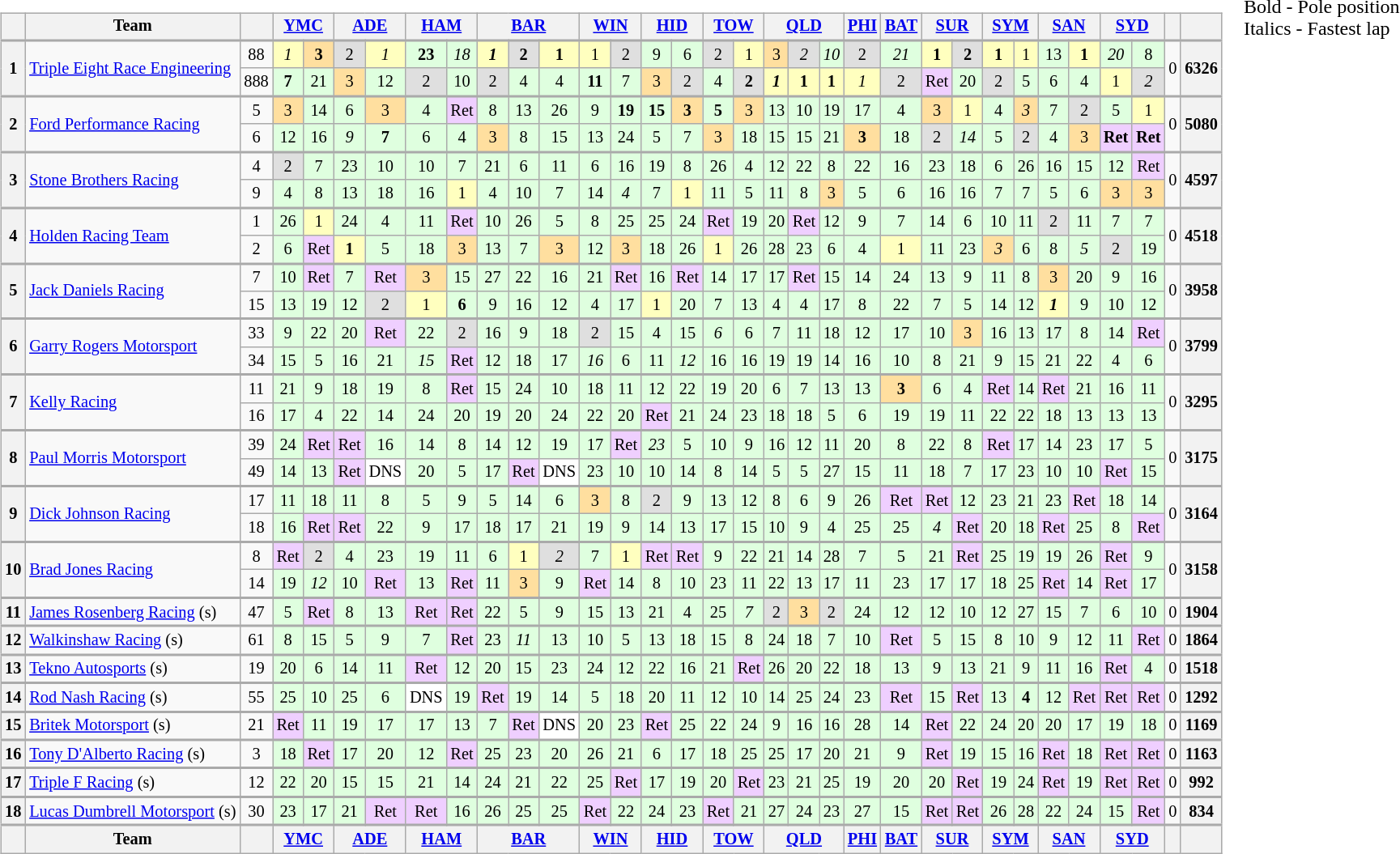<table>
<tr>
<td><br><table class="wikitable" style="font-size:85%; text-align:center">
<tr style="background:#f9f9f9; vertical-align:top;">
<th valign="middle"></th>
<th valign="middle">Team</th>
<th valign="middle"></th>
<th colspan=2><a href='#'>YMC</a><br></th>
<th colspan=2><a href='#'>ADE</a><br></th>
<th colspan=2><a href='#'>HAM</a><br></th>
<th colspan=3><a href='#'>BAR</a><br></th>
<th colspan=2><a href='#'>WIN</a><br></th>
<th colspan=2><a href='#'>HID</a><br></th>
<th colspan=2><a href='#'>TOW</a><br></th>
<th colspan=3><a href='#'>QLD</a><br></th>
<th><a href='#'>PHI</a><br></th>
<th><a href='#'>BAT</a><br></th>
<th colspan=2><a href='#'>SUR</a><br></th>
<th colspan=2><a href='#'>SYM</a><br></th>
<th colspan=2><a href='#'>SAN</a><br></th>
<th colspan=2><a href='#'>SYD</a><br></th>
<th valign="middle"></th>
<th valign="middle"></th>
</tr>
<tr style="border-top:2px solid #aaaaaa">
<th rowspan="2">1</th>
<td align=left rowspan="2"nowrap><a href='#'>Triple Eight Race Engineering</a></td>
<td>88</td>
<td style="background:#ffffbf;"><em>1</em></td>
<td style="background:#ffdf9f;"><strong>3</strong></td>
<td style="background:#dfdfdf;">2</td>
<td style="background:#ffffbf;"><em>1</em></td>
<td style="background:#dfffdf;"><strong>23</strong></td>
<td style="background:#dfffdf;"><em>18</em></td>
<td style="background:#ffffbf;"><strong><em>1</em></strong></td>
<td style="background:#dfdfdf;"><strong>2</strong></td>
<td style="background:#ffffbf;"><strong>1</strong></td>
<td style="background:#ffffbf;">1</td>
<td style="background:#dfdfdf;">2</td>
<td style="background:#dfffdf;">9</td>
<td style="background:#dfffdf;">6</td>
<td style="background:#dfdfdf;">2</td>
<td style="background:#ffffbf;">1</td>
<td style="background:#ffdf9f;">3</td>
<td style="background:#dfdfdf;"><em>2</em></td>
<td style="background:#dfffdf;"><em>10</em></td>
<td style="background:#dfdfdf;">2</td>
<td style="background:#dfffdf;"><em>21</em></td>
<td style="background:#ffffbf;"><strong>1</strong></td>
<td style="background:#dfdfdf;"><strong>2</strong></td>
<td style="background:#ffffbf;"><strong>1</strong></td>
<td style="background:#ffffbf;">1</td>
<td style="background:#dfffdf;">13</td>
<td style="background:#ffffbf;"><strong>1</strong></td>
<td style="background:#dfffdf;"><em>20</em></td>
<td style="background:#dfffdf;">8</td>
<td rowspan="2">0</td>
<th rowspan="2">6326</th>
</tr>
<tr>
<td>888</td>
<td style="background:#dfffdf;"><strong>7</strong></td>
<td style="background:#dfffdf;">21</td>
<td style="background:#ffdf9f;">3</td>
<td style="background:#dfffdf;">12</td>
<td style="background:#dfdfdf;">2</td>
<td style="background:#dfffdf;">10</td>
<td style="background:#dfdfdf;">2</td>
<td style="background:#dfffdf;">4</td>
<td style="background:#dfffdf;">4</td>
<td style="background:#dfffdf;"><strong>11</strong></td>
<td style="background:#dfffdf;">7</td>
<td style="background:#ffdf9f;">3</td>
<td style="background:#dfdfdf;">2</td>
<td style="background:#dfffdf;">4</td>
<td style="background:#dfdfdf;"><strong>2</strong></td>
<td style="background:#ffffbf;"><strong><em>1</em></strong></td>
<td style="background:#ffffbf;"><strong>1</strong></td>
<td style="background:#ffffbf;"><strong>1</strong></td>
<td style="background:#ffffbf;"><em>1</em></td>
<td style="background:#dfdfdf;">2</td>
<td style="background:#efcfff;">Ret</td>
<td style="background:#dfffdf;">20</td>
<td style="background:#dfdfdf;">2</td>
<td style="background:#dfffdf;">5</td>
<td style="background:#dfffdf;">6</td>
<td style="background:#dfffdf;">4</td>
<td style="background:#ffffbf;">1</td>
<td style="background:#dfdfdf;"><em>2</em></td>
</tr>
<tr style="border-top:2px solid #aaaaaa">
<th rowspan="2">2</th>
<td align=left rowspan="2"><a href='#'>Ford Performance Racing</a></td>
<td>5</td>
<td style="background:#ffdf9f;">3</td>
<td style="background:#dfffdf;">14</td>
<td style="background:#dfffdf;">6</td>
<td style="background:#ffdf9f;">3</td>
<td style="background:#dfffdf;">4</td>
<td style="background:#efcfff;">Ret</td>
<td style="background:#dfffdf;">8</td>
<td style="background:#dfffdf;">13</td>
<td style="background:#dfffdf;">26</td>
<td style="background:#dfffdf;">9</td>
<td style="background:#dfffdf;"><strong>19</strong></td>
<td style="background:#dfffdf;"><strong>15</strong></td>
<td style="background:#ffdf9f;"><strong>3</strong></td>
<td style="background:#dfffdf;"><strong>5</strong></td>
<td style="background:#ffdf9f;">3</td>
<td style="background:#dfffdf;">13</td>
<td style="background:#dfffdf;">10</td>
<td style="background:#dfffdf;">19</td>
<td style="background:#dfffdf;">17</td>
<td style="background:#dfffdf;">4</td>
<td style="background:#ffdf9f;">3</td>
<td style="background:#ffffbf;">1</td>
<td style="background:#dfffdf;">4</td>
<td style="background:#ffdf9f;"><em>3</em></td>
<td style="background:#dfffdf;">7</td>
<td style="background:#dfdfdf;">2</td>
<td style="background:#dfffdf;">5</td>
<td style="background:#ffffbf;">1</td>
<td rowspan="2">0</td>
<th rowspan="2">5080</th>
</tr>
<tr>
<td>6</td>
<td style="background:#dfffdf;">12</td>
<td style="background:#dfffdf;">16</td>
<td style="background:#dfffdf;"><em>9</em></td>
<td style="background:#dfffdf;"><strong>7</strong></td>
<td style="background:#dfffdf;">6</td>
<td style="background:#dfffdf;">4</td>
<td style="background:#ffdf9f;">3</td>
<td style="background:#dfffdf;">8</td>
<td style="background:#dfffdf;">15</td>
<td style="background:#dfffdf;">13</td>
<td style="background:#dfffdf;">24</td>
<td style="background:#dfffdf;">5</td>
<td style="background:#dfffdf;">7</td>
<td style="background:#ffdf9f;">3</td>
<td style="background:#dfffdf;">18</td>
<td style="background:#dfffdf;">15</td>
<td style="background:#dfffdf;">15</td>
<td style="background:#dfffdf;">21</td>
<td style="background:#ffdf9f;"><strong>3</strong></td>
<td style="background:#dfffdf;">18</td>
<td style="background:#dfdfdf;">2</td>
<td style="background:#dfffdf;"><em>14</em></td>
<td style="background:#dfffdf;">5</td>
<td style="background:#dfdfdf;">2</td>
<td style="background:#dfffdf;">4</td>
<td style="background:#ffdf9f;">3</td>
<td style="background:#efcfff;"><strong>Ret</strong></td>
<td style="background:#efcfff;"><strong>Ret</strong></td>
</tr>
<tr style="border-top:2px solid #aaaaaa">
<th rowspan="2">3</th>
<td align=left rowspan="2"><a href='#'>Stone Brothers Racing</a></td>
<td>4</td>
<td style="background:#dfdfdf;">2</td>
<td style="background:#dfffdf;">7</td>
<td style="background:#dfffdf;">23</td>
<td style="background:#dfffdf;">10</td>
<td style="background:#dfffdf;">10</td>
<td style="background:#dfffdf;">7</td>
<td style="background:#dfffdf;">21</td>
<td style="background:#dfffdf;">6</td>
<td style="background:#dfffdf;">11</td>
<td style="background:#dfffdf;">6</td>
<td style="background:#dfffdf;">16</td>
<td style="background:#dfffdf;">19</td>
<td style="background:#dfffdf;">8</td>
<td style="background:#dfffdf;">26</td>
<td style="background:#dfffdf;">4</td>
<td style="background:#dfffdf;">12</td>
<td style="background:#dfffdf;">22</td>
<td style="background:#dfffdf;">8</td>
<td style="background:#dfffdf;">22</td>
<td style="background:#dfffdf;">16</td>
<td style="background:#dfffdf;">23</td>
<td style="background:#dfffdf;">18</td>
<td style="background:#dfffdf;">6</td>
<td style="background:#dfffdf;">26</td>
<td style="background:#dfffdf;">16</td>
<td style="background:#dfffdf;">15</td>
<td style="background:#dfffdf;">12</td>
<td style="background:#efcfff;">Ret</td>
<td rowspan="2">0</td>
<th rowspan="2">4597</th>
</tr>
<tr>
<td>9</td>
<td style="background:#dfffdf;">4</td>
<td style="background:#dfffdf;">8</td>
<td style="background:#dfffdf;">13</td>
<td style="background:#dfffdf;">18</td>
<td style="background:#dfffdf;">16</td>
<td style="background:#ffffbf;">1</td>
<td style="background:#dfffdf;">4</td>
<td style="background:#dfffdf;">10</td>
<td style="background:#dfffdf;">7</td>
<td style="background:#dfffdf;">14</td>
<td style="background:#dfffdf;"><em>4</em></td>
<td style="background:#dfffdf;">7</td>
<td style="background:#ffffbf;">1</td>
<td style="background:#dfffdf;">11</td>
<td style="background:#dfffdf;">5</td>
<td style="background:#dfffdf;">11</td>
<td style="background:#dfffdf;">8</td>
<td style="background:#ffdf9f;">3</td>
<td style="background:#dfffdf;">5</td>
<td style="background:#dfffdf;">6</td>
<td style="background:#dfffdf;">16</td>
<td style="background:#dfffdf;">16</td>
<td style="background:#dfffdf;">7</td>
<td style="background:#dfffdf;">7</td>
<td style="background:#dfffdf;">5</td>
<td style="background:#dfffdf;">6</td>
<td style="background:#ffdf9f;">3</td>
<td style="background:#ffdf9f;">3</td>
</tr>
<tr style="border-top:2px solid #aaaaaa">
<th rowspan="2">4</th>
<td align=left rowspan="2"><a href='#'>Holden Racing Team</a></td>
<td>1</td>
<td style="background:#dfffdf;">26</td>
<td style="background:#ffffbf;">1</td>
<td style="background:#dfffdf;">24</td>
<td style="background:#dfffdf;">4</td>
<td style="background:#dfffdf;">11</td>
<td style="background:#efcfff;">Ret</td>
<td style="background:#dfffdf;">10</td>
<td style="background:#dfffdf;">26</td>
<td style="background:#dfffdf;">5</td>
<td style="background:#dfffdf;">8</td>
<td style="background:#dfffdf;">25</td>
<td style="background:#dfffdf;">25</td>
<td style="background:#dfffdf;">24</td>
<td style="background:#efcfff;">Ret</td>
<td style="background:#dfffdf;">19</td>
<td style="background:#dfffdf;">20</td>
<td style="background:#efcfff;">Ret</td>
<td style="background:#dfffdf;">12</td>
<td style="background:#dfffdf;">9</td>
<td style="background:#dfffdf;">7</td>
<td style="background:#dfffdf;">14</td>
<td style="background:#dfffdf;">6</td>
<td style="background:#dfffdf;">10</td>
<td style="background:#dfffdf;">11</td>
<td style="background:#dfdfdf;">2</td>
<td style="background:#dfffdf;">11</td>
<td style="background:#dfffdf;">7</td>
<td style="background:#dfffdf;">7</td>
<td rowspan="2">0</td>
<th rowspan="2">4518</th>
</tr>
<tr>
<td>2</td>
<td style="background:#dfffdf;">6</td>
<td style="background:#efcfff;">Ret</td>
<td style="background:#ffffbf;"><strong>1</strong></td>
<td style="background:#dfffdf;">5</td>
<td style="background:#dfffdf;">18</td>
<td style="background:#ffdf9f;">3</td>
<td style="background:#dfffdf;">13</td>
<td style="background:#dfffdf;">7</td>
<td style="background:#ffdf9f;">3</td>
<td style="background:#dfffdf;">12</td>
<td style="background:#ffdf9f;">3</td>
<td style="background:#dfffdf;">18</td>
<td style="background:#dfffdf;">26</td>
<td style="background:#ffffbf;">1</td>
<td style="background:#dfffdf;">26</td>
<td style="background:#dfffdf;">28</td>
<td style="background:#dfffdf;">23</td>
<td style="background:#dfffdf;">6</td>
<td style="background:#dfffdf;">4</td>
<td style="background:#ffffbf;">1</td>
<td style="background:#dfffdf;">11</td>
<td style="background:#dfffdf;">23</td>
<td style="background:#ffdf9f;"><em>3</em></td>
<td style="background:#dfffdf;">6</td>
<td style="background:#dfffdf;">8</td>
<td style="background:#dfffdf;"><em>5</em></td>
<td style="background:#dfdfdf;">2</td>
<td style="background:#dfffdf;">19</td>
</tr>
<tr style="border-top:2px solid #aaaaaa">
<th rowspan="2">5</th>
<td align=left rowspan="2"><a href='#'>Jack Daniels Racing</a></td>
<td>7</td>
<td style="background:#dfffdf;">10</td>
<td style="background:#efcfff;">Ret</td>
<td style="background:#dfffdf;">7</td>
<td style="background:#efcfff;">Ret</td>
<td style="background:#ffdf9f;">3</td>
<td style="background:#dfffdf;">15</td>
<td style="background:#dfffdf;">27</td>
<td style="background:#dfffdf;">22</td>
<td style="background:#dfffdf;">16</td>
<td style="background:#dfffdf;">21</td>
<td style="background:#efcfff;">Ret</td>
<td style="background:#dfffdf;">16</td>
<td style="background:#efcfff;">Ret</td>
<td style="background:#dfffdf;">14</td>
<td style="background:#dfffdf;">17</td>
<td style="background:#dfffdf;">17</td>
<td style="background:#efcfff;">Ret</td>
<td style="background:#dfffdf;">15</td>
<td style="background:#dfffdf;">14</td>
<td style="background:#dfffdf;">24</td>
<td style="background:#dfffdf;">13</td>
<td style="background:#dfffdf;">9</td>
<td style="background:#dfffdf;">11</td>
<td style="background:#dfffdf;">8</td>
<td style="background:#ffdf9f;">3</td>
<td style="background:#dfffdf;">20</td>
<td style="background:#dfffdf;">9</td>
<td style="background:#dfffdf;">16</td>
<td rowspan="2">0</td>
<th rowspan="2">3958</th>
</tr>
<tr>
<td>15</td>
<td style="background:#dfffdf;">13</td>
<td style="background:#dfffdf;">19</td>
<td style="background:#dfffdf;">12</td>
<td style="background:#dfdfdf;">2</td>
<td style="background:#ffffbf;">1</td>
<td style="background:#dfffdf;"><strong>6</strong></td>
<td style="background:#dfffdf;">9</td>
<td style="background:#dfffdf;">16</td>
<td style="background:#dfffdf;">12</td>
<td style="background:#dfffdf;">4</td>
<td style="background:#dfffdf;">17</td>
<td style="background:#ffffbf;">1</td>
<td style="background:#dfffdf;">20</td>
<td style="background:#dfffdf;">7</td>
<td style="background:#dfffdf;">13</td>
<td style="background:#dfffdf;">4</td>
<td style="background:#dfffdf;">4</td>
<td style="background:#dfffdf;">17</td>
<td style="background:#dfffdf;">8</td>
<td style="background:#dfffdf;">22</td>
<td style="background:#dfffdf;">7</td>
<td style="background:#dfffdf;">5</td>
<td style="background:#dfffdf;">14</td>
<td style="background:#dfffdf;">12</td>
<td style="background:#ffffbf;"><strong><em>1</em></strong></td>
<td style="background:#dfffdf;">9</td>
<td style="background:#dfffdf;">10</td>
<td style="background:#dfffdf;">12</td>
</tr>
<tr style="border-top:2px solid #aaaaaa">
<th rowspan="2">6</th>
<td align=left rowspan="2"><a href='#'>Garry Rogers Motorsport</a></td>
<td>33</td>
<td style="background:#dfffdf;">9</td>
<td style="background:#dfffdf;">22</td>
<td style="background:#dfffdf;">20</td>
<td style="background:#efcfff;">Ret</td>
<td style="background:#dfffdf;">22</td>
<td style="background:#dfdfdf;">2</td>
<td style="background:#dfffdf;">16</td>
<td style="background:#dfffdf;">9</td>
<td style="background:#dfffdf;">18</td>
<td style="background:#dfdfdf;">2</td>
<td style="background:#dfffdf;">15</td>
<td style="background:#dfffdf;">4</td>
<td style="background:#dfffdf;">15</td>
<td style="background:#dfffdf;"><em>6</em></td>
<td style="background:#dfffdf;">6</td>
<td style="background:#dfffdf;">7</td>
<td style="background:#dfffdf;">11</td>
<td style="background:#dfffdf;">18</td>
<td style="background:#dfffdf;">12</td>
<td style="background:#dfffdf;">17</td>
<td style="background:#dfffdf;">10</td>
<td style="background:#ffdf9f;">3</td>
<td style="background:#dfffdf;">16</td>
<td style="background:#dfffdf;">13</td>
<td style="background:#dfffdf;">17</td>
<td style="background:#dfffdf;">8</td>
<td style="background:#dfffdf;">14</td>
<td style="background:#efcfff;">Ret</td>
<td rowspan="2">0</td>
<th rowspan="2">3799</th>
</tr>
<tr>
<td>34</td>
<td style="background:#dfffdf;">15</td>
<td style="background:#dfffdf;">5</td>
<td style="background:#dfffdf;">16</td>
<td style="background:#dfffdf;">21</td>
<td style="background:#dfffdf;"><em>15</em></td>
<td style="background:#efcfff;">Ret</td>
<td style="background:#dfffdf;">12</td>
<td style="background:#dfffdf;">18</td>
<td style="background:#dfffdf;">17</td>
<td style="background:#dfffdf;"><em>16</em></td>
<td style="background:#dfffdf;">6</td>
<td style="background:#dfffdf;">11</td>
<td style="background:#dfffdf;"><em>12</em></td>
<td style="background:#dfffdf;">16</td>
<td style="background:#dfffdf;">16</td>
<td style="background:#dfffdf;">19</td>
<td style="background:#dfffdf;">19</td>
<td style="background:#dfffdf;">14</td>
<td style="background:#dfffdf;">16</td>
<td style="background:#dfffdf;">10</td>
<td style="background:#dfffdf;">8</td>
<td style="background:#dfffdf;">21</td>
<td style="background:#dfffdf;">9</td>
<td style="background:#dfffdf;">15</td>
<td style="background:#dfffdf;">21</td>
<td style="background:#dfffdf;">22</td>
<td style="background:#dfffdf;">4</td>
<td style="background:#dfffdf;">6</td>
</tr>
<tr style="border-top:2px solid #aaaaaa">
<th rowspan="2">7</th>
<td align=left rowspan="2"><a href='#'>Kelly Racing</a></td>
<td>11</td>
<td style="background:#dfffdf;">21</td>
<td style="background:#dfffdf;">9</td>
<td style="background:#dfffdf;">18</td>
<td style="background:#dfffdf;">19</td>
<td style="background:#dfffdf;">8</td>
<td style="background:#efcfff;">Ret</td>
<td style="background:#dfffdf;">15</td>
<td style="background:#dfffdf;">24</td>
<td style="background:#dfffdf;">10</td>
<td style="background:#dfffdf;">18</td>
<td style="background:#dfffdf;">11</td>
<td style="background:#dfffdf;">12</td>
<td style="background:#dfffdf;">22</td>
<td style="background:#dfffdf;">19</td>
<td style="background:#dfffdf;">20</td>
<td style="background:#dfffdf;">6</td>
<td style="background:#dfffdf;">7</td>
<td style="background:#dfffdf;">13</td>
<td style="background:#dfffdf;">13</td>
<td style="background:#ffdf9f;"><strong>3</strong></td>
<td style="background:#dfffdf;">6</td>
<td style="background:#dfffdf;">4</td>
<td style="background:#efcfff;">Ret</td>
<td style="background:#dfffdf;">14</td>
<td style="background:#efcfff;">Ret</td>
<td style="background:#dfffdf;">21</td>
<td style="background:#dfffdf;">16</td>
<td style="background:#dfffdf;">11</td>
<td rowspan="2">0</td>
<th rowspan="2">3295</th>
</tr>
<tr>
<td>16</td>
<td style="background:#dfffdf;">17</td>
<td style="background:#dfffdf;">4</td>
<td style="background:#dfffdf;">22</td>
<td style="background:#dfffdf;">14</td>
<td style="background:#dfffdf;">24</td>
<td style="background:#dfffdf;">20</td>
<td style="background:#dfffdf;">19</td>
<td style="background:#dfffdf;">20</td>
<td style="background:#dfffdf;">24</td>
<td style="background:#dfffdf;">22</td>
<td style="background:#dfffdf;">20</td>
<td style="background:#efcfff;">Ret</td>
<td style="background:#dfffdf;">21</td>
<td style="background:#dfffdf;">24</td>
<td style="background:#dfffdf;">23</td>
<td style="background:#dfffdf;">18</td>
<td style="background:#dfffdf;">18</td>
<td style="background:#dfffdf;">5</td>
<td style="background:#dfffdf;">6</td>
<td style="background:#dfffdf;">19</td>
<td style="background:#dfffdf;">19</td>
<td style="background:#dfffdf;">11</td>
<td style="background:#dfffdf;">22</td>
<td style="background:#dfffdf;">22</td>
<td style="background:#dfffdf;">18</td>
<td style="background:#dfffdf;">13</td>
<td style="background:#dfffdf;">13</td>
<td style="background:#dfffdf;">13</td>
</tr>
<tr style="border-top:2px solid #aaaaaa">
<th rowspan="2">8</th>
<td align=left rowspan="2"><a href='#'>Paul Morris Motorsport</a></td>
<td>39</td>
<td style="background:#dfffdf;">24</td>
<td style="background:#efcfff;">Ret</td>
<td style="background:#efcfff;">Ret</td>
<td style="background:#dfffdf;">16</td>
<td style="background:#dfffdf;">14</td>
<td style="background:#dfffdf;">8</td>
<td style="background:#dfffdf;">14</td>
<td style="background:#dfffdf;">12</td>
<td style="background:#dfffdf;">19</td>
<td style="background:#dfffdf;">17</td>
<td style="background:#efcfff;">Ret</td>
<td style="background:#dfffdf;"><em>23</em></td>
<td style="background:#dfffdf;">5</td>
<td style="background:#dfffdf;">10</td>
<td style="background:#dfffdf;">9</td>
<td style="background:#dfffdf;">16</td>
<td style="background:#dfffdf;">12</td>
<td style="background:#dfffdf;">11</td>
<td style="background:#dfffdf;">20</td>
<td style="background:#dfffdf;">8</td>
<td style="background:#dfffdf;">22</td>
<td style="background:#dfffdf;">8</td>
<td style="background:#efcfff;">Ret</td>
<td style="background:#dfffdf;">17</td>
<td style="background:#dfffdf;">14</td>
<td style="background:#dfffdf;">23</td>
<td style="background:#dfffdf;">17</td>
<td style="background:#dfffdf;">5</td>
<td rowspan="2">0</td>
<th rowspan="2">3175</th>
</tr>
<tr>
<td>49</td>
<td style="background:#dfffdf;">14</td>
<td style="background:#dfffdf;">13</td>
<td style="background:#efcfff;">Ret</td>
<td style="background:#fff;">DNS</td>
<td style="background:#dfffdf;">20</td>
<td style="background:#dfffdf;">5</td>
<td style="background:#dfffdf;">17</td>
<td style="background:#efcfff;">Ret</td>
<td style="background:#fff;">DNS</td>
<td style="background:#dfffdf;">23</td>
<td style="background:#dfffdf;">10</td>
<td style="background:#dfffdf;">10</td>
<td style="background:#dfffdf;">14</td>
<td style="background:#dfffdf;">8</td>
<td style="background:#dfffdf;">14</td>
<td style="background:#dfffdf;">5</td>
<td style="background:#dfffdf;">5</td>
<td style="background:#dfffdf;">27</td>
<td style="background:#dfffdf;">15</td>
<td style="background:#dfffdf;">11</td>
<td style="background:#dfffdf;">18</td>
<td style="background:#dfffdf;">7</td>
<td style="background:#dfffdf;">17</td>
<td style="background:#dfffdf;">23</td>
<td style="background:#dfffdf;">10</td>
<td style="background:#dfffdf;">10</td>
<td style="background:#efcfff;">Ret</td>
<td style="background:#dfffdf;">15</td>
</tr>
<tr style="border-top:2px solid #aaaaaa">
<th rowspan="2">9</th>
<td align=left rowspan="2"><a href='#'>Dick Johnson Racing</a></td>
<td>17</td>
<td style="background:#dfffdf;">11</td>
<td style="background:#dfffdf;">18</td>
<td style="background:#dfffdf;">11</td>
<td style="background:#dfffdf;">8</td>
<td style="background:#dfffdf;">5</td>
<td style="background:#dfffdf;">9</td>
<td style="background:#dfffdf;">5</td>
<td style="background:#dfffdf;">14</td>
<td style="background:#dfffdf;">6</td>
<td style="background:#ffdf9f;">3</td>
<td style="background:#dfffdf;">8</td>
<td style="background:#dfdfdf;">2</td>
<td style="background:#dfffdf;">9</td>
<td style="background:#dfffdf;">13</td>
<td style="background:#dfffdf;">12</td>
<td style="background:#dfffdf;">8</td>
<td style="background:#dfffdf;">6</td>
<td style="background:#dfffdf;">9</td>
<td style="background:#dfffdf;">26</td>
<td style="background:#efcfff;">Ret</td>
<td style="background:#efcfff;">Ret</td>
<td style="background:#dfffdf;">12</td>
<td style="background:#dfffdf;">23</td>
<td style="background:#dfffdf;">21</td>
<td style="background:#dfffdf;">23</td>
<td style="background:#efcfff;">Ret</td>
<td style="background:#dfffdf;">18</td>
<td style="background:#dfffdf;">14</td>
<td rowspan="2">0</td>
<th rowspan="2">3164</th>
</tr>
<tr>
<td>18</td>
<td style="background:#dfffdf;">16</td>
<td style="background:#efcfff;">Ret</td>
<td style="background:#efcfff;">Ret</td>
<td style="background:#dfffdf;">22</td>
<td style="background:#dfffdf;">9</td>
<td style="background:#dfffdf;">17</td>
<td style="background:#dfffdf;">18</td>
<td style="background:#dfffdf;">17</td>
<td style="background:#dfffdf;">21</td>
<td style="background:#dfffdf;">19</td>
<td style="background:#dfffdf;">9</td>
<td style="background:#dfffdf;">14</td>
<td style="background:#dfffdf;">13</td>
<td style="background:#dfffdf;">17</td>
<td style="background:#dfffdf;">15</td>
<td style="background:#dfffdf;">10</td>
<td style="background:#dfffdf;">9</td>
<td style="background:#dfffdf;">4</td>
<td style="background:#dfffdf;">25</td>
<td style="background:#dfffdf;">25</td>
<td style="background:#dfffdf;"><em>4</em></td>
<td style="background:#efcfff;">Ret</td>
<td style="background:#dfffdf;">20</td>
<td style="background:#dfffdf;">18</td>
<td style="background:#efcfff;">Ret</td>
<td style="background:#dfffdf;">25</td>
<td style="background:#dfffdf;">8</td>
<td style="background:#efcfff;">Ret</td>
</tr>
<tr style="border-top:2px solid #aaaaaa">
<th rowspan="2">10</th>
<td align=left rowspan="2"><a href='#'>Brad Jones Racing</a></td>
<td>8</td>
<td style="background:#efcfff;">Ret</td>
<td style="background:#dfdfdf;">2</td>
<td style="background:#dfffdf;">4</td>
<td style="background:#dfffdf;">23</td>
<td style="background:#dfffdf;">19</td>
<td style="background:#dfffdf;">11</td>
<td style="background:#dfffdf;">6</td>
<td style="background:#ffffbf;">1</td>
<td style="background:#dfdfdf;"><em>2</em></td>
<td style="background:#dfffdf;">7</td>
<td style="background:#ffffbf;">1</td>
<td style="background:#efcfff;">Ret</td>
<td style="background:#efcfff;">Ret</td>
<td style="background:#dfffdf;">9</td>
<td style="background:#dfffdf;">22</td>
<td style="background:#dfffdf;">21</td>
<td style="background:#dfffdf;">14</td>
<td style="background:#dfffdf;">28</td>
<td style="background:#dfffdf;">7</td>
<td style="background:#dfffdf;">5</td>
<td style="background:#dfffdf;">21</td>
<td style="background:#efcfff;">Ret</td>
<td style="background:#dfffdf;">25</td>
<td style="background:#dfffdf;">19</td>
<td style="background:#dfffdf;">19</td>
<td style="background:#dfffdf;">26</td>
<td style="background:#efcfff;">Ret</td>
<td style="background:#dfffdf;">9</td>
<td rowspan="2">0</td>
<th rowspan="2">3158</th>
</tr>
<tr>
<td>14</td>
<td style="background:#dfffdf;">19</td>
<td style="background:#dfffdf;"><em>12</em></td>
<td style="background:#dfffdf;">10</td>
<td style="background:#efcfff;">Ret</td>
<td style="background:#dfffdf;">13</td>
<td style="background:#efcfff;">Ret</td>
<td style="background:#dfffdf;">11</td>
<td style="background:#ffdf9f;">3</td>
<td style="background:#dfffdf;">9</td>
<td style="background:#efcfff;">Ret</td>
<td style="background:#dfffdf;">14</td>
<td style="background:#dfffdf;">8</td>
<td style="background:#dfffdf;">10</td>
<td style="background:#dfffdf;">23</td>
<td style="background:#dfffdf;">11</td>
<td style="background:#dfffdf;">22</td>
<td style="background:#dfffdf;">13</td>
<td style="background:#dfffdf;">17</td>
<td style="background:#dfffdf;">11</td>
<td style="background:#dfffdf;">23</td>
<td style="background:#dfffdf;">17</td>
<td style="background:#dfffdf;">17</td>
<td style="background:#dfffdf;">18</td>
<td style="background:#dfffdf;">25</td>
<td style="background:#efcfff;">Ret</td>
<td style="background:#dfffdf;">14</td>
<td style="background:#efcfff;">Ret</td>
<td style="background:#dfffdf;">17</td>
</tr>
<tr style="border-top:2px solid #aaaaaa">
<th>11</th>
<td align=left><a href='#'>James Rosenberg Racing</a> (s)</td>
<td>47</td>
<td style="background:#dfffdf;">5</td>
<td style="background:#efcfff;">Ret</td>
<td style="background:#dfffdf;">8</td>
<td style="background:#dfffdf;">13</td>
<td style="background:#efcfff;">Ret</td>
<td style="background:#efcfff;">Ret</td>
<td style="background:#dfffdf;">22</td>
<td style="background:#dfffdf;">5</td>
<td style="background:#dfffdf;">9</td>
<td style="background:#dfffdf;">15</td>
<td style="background:#dfffdf;">13</td>
<td style="background:#dfffdf;">21</td>
<td style="background:#dfffdf;">4</td>
<td style="background:#dfffdf;">25</td>
<td style="background:#dfffdf;"><em>7</em></td>
<td style="background:#dfdfdf;">2</td>
<td style="background:#ffdf9f;">3</td>
<td style="background:#dfdfdf;">2</td>
<td style="background:#dfffdf;">24</td>
<td style="background:#dfffdf;">12</td>
<td style="background:#dfffdf;">12</td>
<td style="background:#dfffdf;">10</td>
<td style="background:#dfffdf;">12</td>
<td style="background:#dfffdf;">27</td>
<td style="background:#dfffdf;">15</td>
<td style="background:#dfffdf;">7</td>
<td style="background:#dfffdf;">6</td>
<td style="background:#dfffdf;">10</td>
<td>0</td>
<th>1904</th>
</tr>
<tr style="border-top:2px solid #aaaaaa">
<th>12</th>
<td align=left><a href='#'>Walkinshaw Racing</a> (s)</td>
<td>61</td>
<td style="background:#dfffdf;">8</td>
<td style="background:#dfffdf;">15</td>
<td style="background:#dfffdf;">5</td>
<td style="background:#dfffdf;">9</td>
<td style="background:#dfffdf;">7</td>
<td style="background:#efcfff;">Ret</td>
<td style="background:#dfffdf;">23</td>
<td style="background:#dfffdf;"><em>11</em></td>
<td style="background:#dfffdf;">13</td>
<td style="background:#dfffdf;">10</td>
<td style="background:#dfffdf;">5</td>
<td style="background:#dfffdf;">13</td>
<td style="background:#dfffdf;">18</td>
<td style="background:#dfffdf;">15</td>
<td style="background:#dfffdf;">8</td>
<td style="background:#dfffdf;">24</td>
<td style="background:#dfffdf;">18</td>
<td style="background:#dfffdf;">7</td>
<td style="background:#dfffdf;">10</td>
<td style="background:#efcfff;">Ret</td>
<td style="background:#dfffdf;">5</td>
<td style="background:#dfffdf;">15</td>
<td style="background:#dfffdf;">8</td>
<td style="background:#dfffdf;">10</td>
<td style="background:#dfffdf;">9</td>
<td style="background:#dfffdf;">12</td>
<td style="background:#dfffdf;">11</td>
<td style="background:#efcfff;">Ret</td>
<td>0</td>
<th>1864</th>
</tr>
<tr style="border-top:2px solid #aaaaaa">
<th>13</th>
<td align=left><a href='#'>Tekno Autosports</a> (s)</td>
<td>19</td>
<td style="background:#dfffdf;">20</td>
<td style="background:#dfffdf;">6</td>
<td style="background:#dfffdf;">14</td>
<td style="background:#dfffdf;">11</td>
<td style="background:#efcfff;">Ret</td>
<td style="background:#dfffdf;">12</td>
<td style="background:#dfffdf;">20</td>
<td style="background:#dfffdf;">15</td>
<td style="background:#dfffdf;">23</td>
<td style="background:#dfffdf;">24</td>
<td style="background:#dfffdf;">12</td>
<td style="background:#dfffdf;">22</td>
<td style="background:#dfffdf;">16</td>
<td style="background:#dfffdf;">21</td>
<td style="background:#efcfff;">Ret</td>
<td style="background:#dfffdf;">26</td>
<td style="background:#dfffdf;">20</td>
<td style="background:#dfffdf;">22</td>
<td style="background:#dfffdf;">18</td>
<td style="background:#dfffdf;">13</td>
<td style="background:#dfffdf;">9</td>
<td style="background:#dfffdf;">13</td>
<td style="background:#dfffdf;">21</td>
<td style="background:#dfffdf;">9</td>
<td style="background:#dfffdf;">11</td>
<td style="background:#dfffdf;">16</td>
<td style="background:#efcfff;">Ret</td>
<td style="background:#dfffdf;">4</td>
<td>0</td>
<th>1518</th>
</tr>
<tr style="border-top:2px solid #aaaaaa">
<th>14</th>
<td align=left><a href='#'>Rod Nash Racing</a> (s)</td>
<td>55</td>
<td style="background:#dfffdf;">25</td>
<td style="background:#dfffdf;">10</td>
<td style="background:#dfffdf;">25</td>
<td style="background:#dfffdf;">6</td>
<td style="background:#fff;">DNS</td>
<td style="background:#dfffdf;">19</td>
<td style="background:#efcfff;">Ret</td>
<td style="background:#dfffdf;">19</td>
<td style="background:#dfffdf;">14</td>
<td style="background:#dfffdf;">5</td>
<td style="background:#dfffdf;">18</td>
<td style="background:#dfffdf;">20</td>
<td style="background:#dfffdf;">11</td>
<td style="background:#dfffdf;">12</td>
<td style="background:#dfffdf;">10</td>
<td style="background:#dfffdf;">14</td>
<td style="background:#dfffdf;">25</td>
<td style="background:#dfffdf;">24</td>
<td style="background:#dfffdf;">23</td>
<td style="background:#efcfff;">Ret</td>
<td style="background:#dfffdf;">15</td>
<td style="background:#efcfff;">Ret</td>
<td style="background:#dfffdf;">13</td>
<td style="background:#dfffdf;"><strong>4</strong></td>
<td style="background:#dfffdf;">12</td>
<td style="background:#efcfff;">Ret</td>
<td style="background:#efcfff;">Ret</td>
<td style="background:#efcfff;">Ret</td>
<td>0</td>
<th>1292</th>
</tr>
<tr style="border-top:2px solid #aaaaaa">
<th>15</th>
<td align=left><a href='#'>Britek Motorsport</a> (s)</td>
<td>21</td>
<td style="background:#efcfff;">Ret</td>
<td style="background:#dfffdf;">11</td>
<td style="background:#dfffdf;">19</td>
<td style="background:#dfffdf;">17</td>
<td style="background:#dfffdf;">17</td>
<td style="background:#dfffdf;">13</td>
<td style="background:#dfffdf;">7</td>
<td style="background:#efcfff;">Ret</td>
<td style="background:#fff;">DNS</td>
<td style="background:#dfffdf;">20</td>
<td style="background:#dfffdf;">23</td>
<td style="background:#efcfff;">Ret</td>
<td style="background:#dfffdf;">25</td>
<td style="background:#dfffdf;">22</td>
<td style="background:#dfffdf;">24</td>
<td style="background:#dfffdf;">9</td>
<td style="background:#dfffdf;">16</td>
<td style="background:#dfffdf;">16</td>
<td style="background:#dfffdf;">28</td>
<td style="background:#dfffdf;">14</td>
<td style="background:#efcfff;">Ret</td>
<td style="background:#dfffdf;">22</td>
<td style="background:#dfffdf;">24</td>
<td style="background:#dfffdf;">20</td>
<td style="background:#dfffdf;">20</td>
<td style="background:#dfffdf;">17</td>
<td style="background:#dfffdf;">19</td>
<td style="background:#dfffdf;">18</td>
<td>0</td>
<th>1169</th>
</tr>
<tr style="border-top:2px solid #aaaaaa">
<th>16</th>
<td align=left><a href='#'>Tony D'Alberto Racing</a> (s)</td>
<td>3</td>
<td style="background:#dfffdf;">18</td>
<td style="background:#efcfff;">Ret</td>
<td style="background:#dfffdf;">17</td>
<td style="background:#dfffdf;">20</td>
<td style="background:#dfffdf;">12</td>
<td style="background:#efcfff;">Ret</td>
<td style="background:#dfffdf;">25</td>
<td style="background:#dfffdf;">23</td>
<td style="background:#dfffdf;">20</td>
<td style="background:#dfffdf;">26</td>
<td style="background:#dfffdf;">21</td>
<td style="background:#dfffdf;">6</td>
<td style="background:#dfffdf;">17</td>
<td style="background:#dfffdf;">18</td>
<td style="background:#dfffdf;">25</td>
<td style="background:#dfffdf;">25</td>
<td style="background:#dfffdf;">17</td>
<td style="background:#dfffdf;">20</td>
<td style="background:#dfffdf;">21</td>
<td style="background:#dfffdf;">9</td>
<td style="background:#efcfff;">Ret</td>
<td style="background:#dfffdf;">19</td>
<td style="background:#dfffdf;">15</td>
<td style="background:#dfffdf;">16</td>
<td style="background:#efcfff;">Ret</td>
<td style="background:#dfffdf;">18</td>
<td style="background:#efcfff;">Ret</td>
<td style="background:#efcfff;">Ret</td>
<td>0</td>
<th>1163</th>
</tr>
<tr style="border-top:2px solid #aaaaaa">
<th>17</th>
<td align=left><a href='#'>Triple F Racing</a> (s)</td>
<td>12</td>
<td style="background:#dfffdf;">22</td>
<td style="background:#dfffdf;">20</td>
<td style="background:#dfffdf;">15</td>
<td style="background:#dfffdf;">15</td>
<td style="background:#dfffdf;">21</td>
<td style="background:#dfffdf;">14</td>
<td style="background:#dfffdf;">24</td>
<td style="background:#dfffdf;">21</td>
<td style="background:#dfffdf;">22</td>
<td style="background:#dfffdf;">25</td>
<td style="background:#efcfff;">Ret</td>
<td style="background:#dfffdf;">17</td>
<td style="background:#dfffdf;">19</td>
<td style="background:#dfffdf;">20</td>
<td style="background:#efcfff;">Ret</td>
<td style="background:#dfffdf;">23</td>
<td style="background:#dfffdf;">21</td>
<td style="background:#dfffdf;">25</td>
<td style="background:#dfffdf;">19</td>
<td style="background:#dfffdf;">20</td>
<td style="background:#dfffdf;">20</td>
<td style="background:#efcfff;">Ret</td>
<td style="background:#dfffdf;">19</td>
<td style="background:#dfffdf;">24</td>
<td style="background:#efcfff;">Ret</td>
<td style="background:#dfffdf;">19</td>
<td style="background:#efcfff;">Ret</td>
<td style="background:#efcfff;">Ret</td>
<td>0</td>
<th>992</th>
</tr>
<tr style="border-top:2px solid #aaaaaa">
<th>18</th>
<td align=left nowrap><a href='#'>Lucas Dumbrell Motorsport</a> (s)</td>
<td>30</td>
<td style="background:#dfffdf;">23</td>
<td style="background:#dfffdf;">17</td>
<td style="background:#dfffdf;">21</td>
<td style="background:#efcfff;">Ret</td>
<td style="background:#efcfff;">Ret</td>
<td style="background:#dfffdf;">16</td>
<td style="background:#dfffdf;">26</td>
<td style="background:#dfffdf;">25</td>
<td style="background:#dfffdf;">25</td>
<td style="background:#efcfff;">Ret</td>
<td style="background:#dfffdf;">22</td>
<td style="background:#dfffdf;">24</td>
<td style="background:#dfffdf;">23</td>
<td style="background:#efcfff;">Ret</td>
<td style="background:#dfffdf;">21</td>
<td style="background:#dfffdf;">27</td>
<td style="background:#dfffdf;">24</td>
<td style="background:#dfffdf;">23</td>
<td style="background:#dfffdf;">27</td>
<td style="background:#dfffdf;">15</td>
<td style="background:#efcfff;">Ret</td>
<td style="background:#efcfff;">Ret</td>
<td style="background:#dfffdf;">26</td>
<td style="background:#dfffdf;">28</td>
<td style="background:#dfffdf;">22</td>
<td style="background:#dfffdf;">24</td>
<td style="background:#dfffdf;">15</td>
<td style="background:#efcfff;">Ret</td>
<td>0</td>
<th>834</th>
</tr>
<tr style="background:#f9f9f9; vertical-align:top; border-top:2px solid #aaaaaa">
<th valign="middle"></th>
<th valign="middle">Team</th>
<th valign="middle"></th>
<th colspan=2><a href='#'>YMC</a><br></th>
<th colspan=2><a href='#'>ADE</a><br></th>
<th colspan=2><a href='#'>HAM</a><br></th>
<th colspan=3><a href='#'>BAR</a><br></th>
<th colspan=2><a href='#'>WIN</a><br></th>
<th colspan=2><a href='#'>HID</a><br></th>
<th colspan=2><a href='#'>TOW</a><br></th>
<th colspan=3><a href='#'>QLD</a><br></th>
<th><a href='#'>PHI</a><br></th>
<th><a href='#'>BAT</a><br></th>
<th colspan=2><a href='#'>SUR</a><br></th>
<th colspan=2><a href='#'>SYM</a><br></th>
<th colspan=2><a href='#'>SAN</a><br></th>
<th colspan=2><a href='#'>SYD</a><br></th>
<th valign="middle"></th>
<th valign="middle"></th>
</tr>
</table>
</td>
<td valign="top"><br>
<span>Bold - Pole position<br>
Italics - Fastest lap</span></td>
</tr>
</table>
